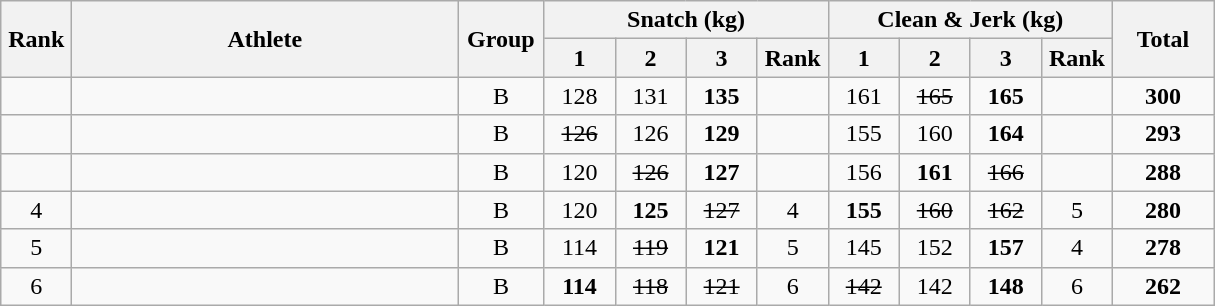<table class = "wikitable" style="text-align:center;">
<tr>
<th rowspan=2 width=40>Rank</th>
<th rowspan=2 width=250>Athlete</th>
<th rowspan=2 width=50>Group</th>
<th colspan=4>Snatch (kg)</th>
<th colspan=4>Clean & Jerk (kg)</th>
<th rowspan=2 width=60>Total</th>
</tr>
<tr>
<th width=40>1</th>
<th width=40>2</th>
<th width=40>3</th>
<th width=40>Rank</th>
<th width=40>1</th>
<th width=40>2</th>
<th width=40>3</th>
<th width=40>Rank</th>
</tr>
<tr>
<td></td>
<td align=left></td>
<td>B</td>
<td>128</td>
<td>131</td>
<td><strong>135</strong></td>
<td></td>
<td>161</td>
<td><s>165</s></td>
<td><strong>165</strong></td>
<td></td>
<td><strong>300</strong></td>
</tr>
<tr>
<td></td>
<td align=left></td>
<td>B</td>
<td><s>126</s></td>
<td>126</td>
<td><strong>129</strong></td>
<td></td>
<td>155</td>
<td>160</td>
<td><strong>164</strong></td>
<td></td>
<td><strong>293</strong></td>
</tr>
<tr>
<td></td>
<td align=left></td>
<td>B</td>
<td>120</td>
<td><s>126</s></td>
<td><strong>127</strong></td>
<td></td>
<td>156</td>
<td><strong>161</strong></td>
<td><s>166</s></td>
<td></td>
<td><strong>288</strong></td>
</tr>
<tr>
<td>4</td>
<td align=left></td>
<td>B</td>
<td>120</td>
<td><strong>125</strong></td>
<td><s>127</s></td>
<td>4</td>
<td><strong>155</strong></td>
<td><s>160</s></td>
<td><s>162</s></td>
<td>5</td>
<td><strong>280</strong></td>
</tr>
<tr>
<td>5</td>
<td align=left></td>
<td>B</td>
<td>114</td>
<td><s>119</s></td>
<td><strong>121</strong></td>
<td>5</td>
<td>145</td>
<td>152</td>
<td><strong>157</strong></td>
<td>4</td>
<td><strong>278</strong></td>
</tr>
<tr>
<td>6</td>
<td align=left></td>
<td>B</td>
<td><strong>114</strong></td>
<td><s>118</s></td>
<td><s>121</s></td>
<td>6</td>
<td><s>142</s></td>
<td>142</td>
<td><strong>148</strong></td>
<td>6</td>
<td><strong>262</strong></td>
</tr>
</table>
